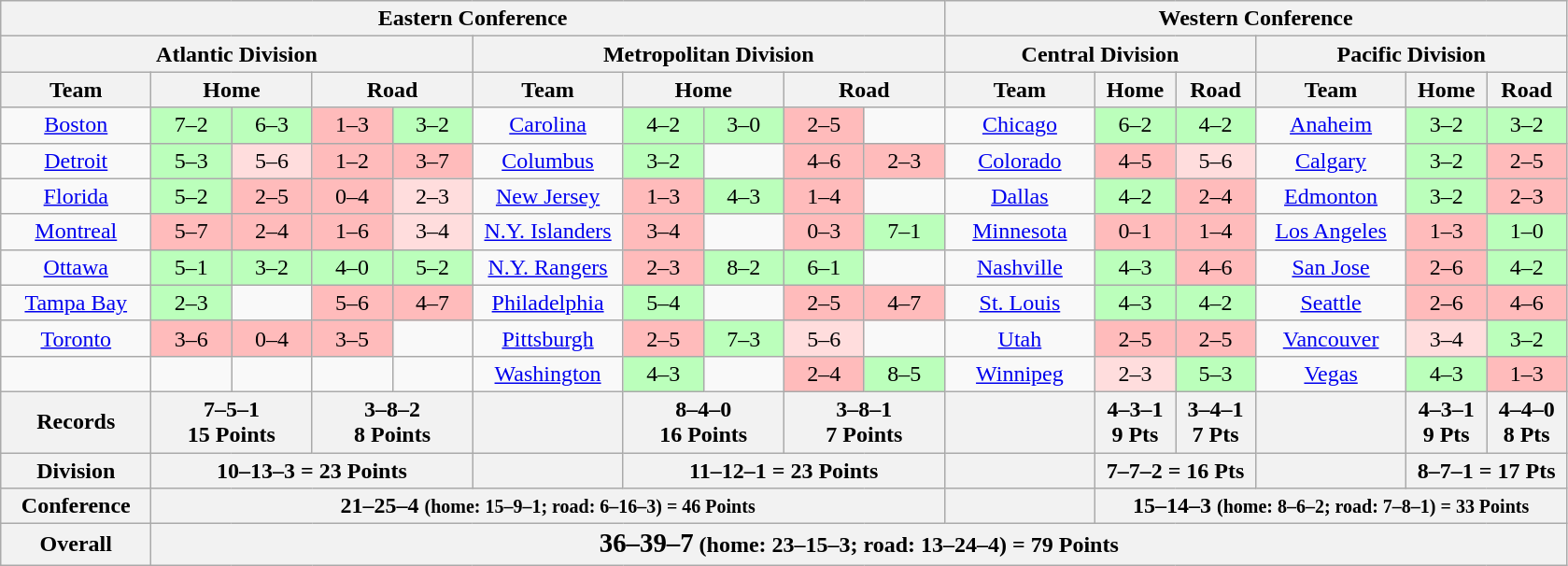<table class="wikitable" style="text-align:center;">
<tr>
<th colspan="10">Eastern Conference</th>
<th colspan="6">Western Conference</th>
</tr>
<tr>
<th colspan="5">Atlantic Division</th>
<th colspan="5">Metropolitan Division</th>
<th colspan="3">Central Division</th>
<th colspan="3">Pacific Division</th>
</tr>
<tr>
<th colspan="1" width=100>Team</th>
<th colspan="2" width=100>Home</th>
<th colspan="2" width=100>Road</th>
<th colspan="1" width=100>Team</th>
<th colspan="2" width=100>Home</th>
<th colspan="2" width=100>Road</th>
<th colspan="1" width=100>Team</th>
<th colspan="1" width=50>Home</th>
<th colspan="1" width=50>Road</th>
<th colspan="1" width=100>Team</th>
<th colspan="1" width=50>Home</th>
<th colspan="1" width=50>Road</th>
</tr>
<tr>
<td><a href='#'>Boston</a></td>
<td style="background:#bfb;" width=50>7–2</td>
<td style="background:#bfb;" width=50>6–3</td>
<td style="background:#fbb;" width=50>1–3</td>
<td style="background:#bfb;" width=50>3–2 </td>
<td><a href='#'>Carolina</a></td>
<td style="background:#bfb;" width=50>4–2</td>
<td style="background:#bfb;" width=50>3–0</td>
<td style="background:#fbb;" width=50>2–5</td>
<td style="background:#;" width=50></td>
<td><a href='#'>Chicago</a></td>
<td style="background:#bfb;" width=50>6–2</td>
<td style="background:#bfb;" width=50>4–2</td>
<td><a href='#'>Anaheim</a></td>
<td style="background:#bfb;" width=50>3–2</td>
<td style="background:#bfb;" width=50>3–2</td>
</tr>
<tr>
<td><a href='#'>Detroit</a></td>
<td style="background:#bfb;" width=50>5–3</td>
<td style="background:#fdd;" width=50>5–6 </td>
<td style="background:#fbb;" width=50>1–2</td>
<td style="background:#fbb;" width=50>3–7</td>
<td><a href='#'>Columbus</a></td>
<td style="background:#bfb;" width=50>3–2</td>
<td style="background:#;" width=50></td>
<td style="background:#fbb;" width=50>4–6</td>
<td style="background:#fbb;" width=50>2–3</td>
<td><a href='#'>Colorado</a></td>
<td style="background:#fbb;" width=50>4–5</td>
<td style="background:#fdd;" width=50>5–6 </td>
<td><a href='#'>Calgary</a></td>
<td style="background:#bfb;" width=50>3–2 </td>
<td style="background:#fbb;" width=50>2–5</td>
</tr>
<tr>
<td><a href='#'>Florida</a></td>
<td style="background:#bfb;" width=50>5–2</td>
<td style="background:#fbb;" width=50>2–5</td>
<td style="background:#fbb;" width=50>0–4</td>
<td style="background:#fdd;" width=50>2–3 </td>
<td><a href='#'>New Jersey</a></td>
<td style="background:#fbb;" width=50>1–3</td>
<td style="background:#bfb;" width=50>4–3</td>
<td style="background:#fbb;" width=50>1–4</td>
<td style="background:#;" width=50></td>
<td><a href='#'>Dallas</a></td>
<td style="background:#bfb;" width=50>4–2</td>
<td style="background:#fbb;" width=50>2–4</td>
<td><a href='#'>Edmonton</a></td>
<td style="background:#bfb;" width=50>3–2</td>
<td style="background:#fbb;" width=50>2–3</td>
</tr>
<tr>
<td><a href='#'>Montreal</a></td>
<td style="background:#fbb;" width=50>5–7</td>
<td style="background:#fbb;" width=50>2–4</td>
<td style="background:#fbb;" width=50>1–6</td>
<td style="background:#fdd;" width=50>3–4 </td>
<td><a href='#'>N.Y. Islanders</a></td>
<td style="background:#fbb;" width=50>3–4</td>
<td style="background:#;" width=50></td>
<td style="background:#fbb;" width=50>0–3</td>
<td style="background:#bfb;" width=50>7–1</td>
<td><a href='#'>Minnesota</a></td>
<td style="background:#fbb;" width=50>0–1</td>
<td style="background:#fbb;" width=50>1–4</td>
<td><a href='#'>Los Angeles</a></td>
<td style="background:#fbb;" width=50>1–3</td>
<td style="background:#bfb;" width=50>1–0</td>
</tr>
<tr>
<td><a href='#'>Ottawa</a></td>
<td style="background:#bfb;" width=50>5–1</td>
<td style="background:#bfb;" width=50>3–2</td>
<td style="background:#bfb;" width=50>4–0</td>
<td style="background:#bfb;" width=50>5–2</td>
<td><a href='#'>N.Y. Rangers</a></td>
<td style="background:#fbb;" width=50>2–3</td>
<td style="background:#bfb;" width=50>8–2</td>
<td style="background:#bfb;" width=50>6–1</td>
<td style="background:#;" width=50></td>
<td><a href='#'>Nashville</a></td>
<td style="background:#bfb;" width=50>4–3</td>
<td style="background:#fbb;" width=50>4–6</td>
<td><a href='#'>San Jose</a></td>
<td style="background:#fbb;" width=50>2–6</td>
<td style="background:#bfb;" width=50>4–2</td>
</tr>
<tr>
<td><a href='#'>Tampa Bay</a></td>
<td style="background:#bfb;" width=50>2–3 </td>
<td style="background:#;" width=50></td>
<td style="background:#fbb;" width=50>5–6</td>
<td style="background:#fbb;" width=50>4–7</td>
<td><a href='#'>Philadelphia</a></td>
<td style="background:#bfb;" width=50>5–4</td>
<td style="background:#;" width=50></td>
<td style="background:#fbb;" width=50>2–5</td>
<td style="background:#fbb;" width=50>4–7</td>
<td><a href='#'>St. Louis</a></td>
<td style="background:#bfb;" width=50>4–3 </td>
<td style="background:#bfb;" width=50>4–2</td>
<td><a href='#'>Seattle</a></td>
<td style="background:#fbb;" width=50>2–6</td>
<td style="background:#fbb;" width=50>4–6</td>
</tr>
<tr>
<td><a href='#'>Toronto</a></td>
<td style="background:#fbb;" width=50>3–6</td>
<td style="background:#fbb;" width=50>0–4</td>
<td style="background:#fbb;" width=50>3–5</td>
<td style="background:#;" width=50></td>
<td><a href='#'>Pittsburgh</a></td>
<td style="background:#fbb;" width=50>2–5</td>
<td style="background:#bfb;" width=50>7–3</td>
<td style="background:#fdd;" width=50>5–6 </td>
<td style="background:#;" width=50></td>
<td><a href='#'>Utah</a></td>
<td style="background:#fbb;" width=50>2–5</td>
<td style="background:#fbb;" width=50>2–5</td>
<td><a href='#'>Vancouver</a></td>
<td style="background:#fdd;" width=50>3–4 </td>
<td style="background:#bfb;" width=50>3–2</td>
</tr>
<tr>
<td></td>
<td></td>
<td></td>
<td></td>
<td></td>
<td><a href='#'>Washington</a></td>
<td style="background:#bfb;" width=50>4–3 </td>
<td style="background:#;" width=50></td>
<td style="background:#fbb;" width=50>2–4</td>
<td style="background:#bfb;" width=50>8–5</td>
<td><a href='#'>Winnipeg</a></td>
<td style="background:#fdd;" width=50>2–3 </td>
<td style="background:#bfb;" width=50>5–3</td>
<td><a href='#'>Vegas</a></td>
<td style="background:#bfb;" width=50>4–3 </td>
<td style="background:#fbb;" width=50>1–3</td>
</tr>
<tr>
<th colspan="1">Records</th>
<th colspan="2">7–5–1 <br>15 Points<br></th>
<th colspan="2">3–8–2 <br>8 Points<br></th>
<th colspan="1"></th>
<th colspan="2">8–4–0 <br>16 Points<br></th>
<th colspan="2">3–8–1 <br>7 Points<br></th>
<th colspan="1"></th>
<th colspan="1">4–3–1 <br>9 Pts<br></th>
<th colspan="1">3–4–1 <br>7 Pts<br></th>
<th colspan="1"></th>
<th colspan="1">4–3–1 <br>9 Pts<br></th>
<th colspan="1">4–4–0 <br>8 Pts</th>
</tr>
<tr>
<th colspan="1">Division</th>
<th colspan="4">10–13–3 = 23 Points</th>
<th colspan="1"></th>
<th colspan="4">11–12–1 = 23 Points</th>
<th colspan="1"></th>
<th colspan="2">7–7–2 = 16 Pts</th>
<th colspan="1"></th>
<th colspan="2">8–7–1 = 17 Pts</th>
</tr>
<tr>
<th colspan="1">Conference</th>
<th colspan="9">21–25–4 <small>(home: 15–9–1; road: 6–16–3) = 46 Points</small></th>
<th colspan="1"></th>
<th colspan="5">15–14–3 <small>(home: 8–6–2; road: 7–8–1) = 33 Points</small></th>
</tr>
<tr>
<th colspan="1">Overall</th>
<th colspan="15"><big>36–39–7</big> (home: 23–15–3; road: 13–24–4) = 79 Points</th>
</tr>
</table>
